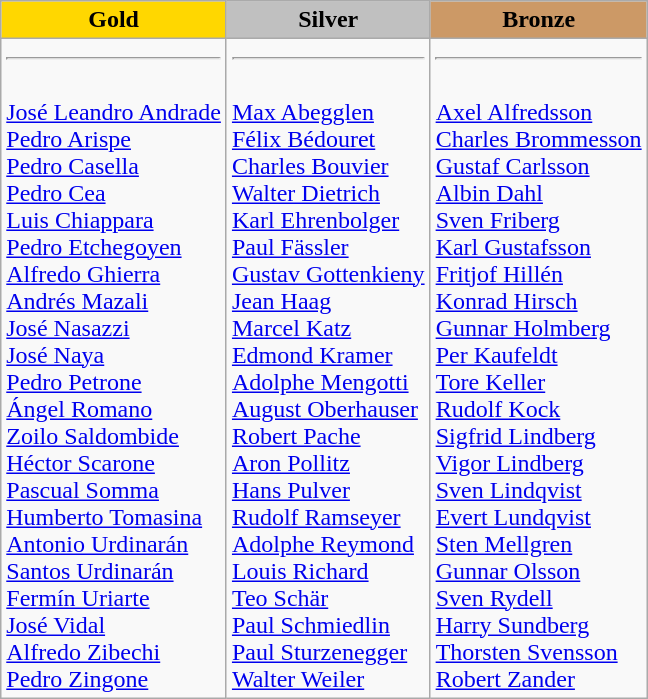<table class=wikitable>
<tr style="text-align:center;">
<td !  style="background:gold;"><strong>Gold</strong></td>
<td !  style="background:silver;"><strong>Silver</strong></td>
<td !  style="background:#c96;"><strong>Bronze</strong></td>
</tr>
<tr valign=top>
<td> <hr><br><a href='#'>José Leandro Andrade</a><br><a href='#'>Pedro Arispe</a><br><a href='#'>Pedro Casella</a><br><a href='#'>Pedro Cea</a><br><a href='#'>Luis Chiappara</a><br><a href='#'>Pedro Etchegoyen</a><br><a href='#'>Alfredo Ghierra</a><br><a href='#'>Andrés Mazali</a><br><a href='#'>José Nasazzi</a><br><a href='#'>José Naya</a><br><a href='#'>Pedro Petrone</a><br><a href='#'>Ángel Romano</a><br><a href='#'>Zoilo Saldombide</a><br><a href='#'>Héctor Scarone</a><br><a href='#'>Pascual Somma</a><br><a href='#'>Humberto Tomasina</a><br><a href='#'>Antonio Urdinarán</a><br><a href='#'>Santos Urdinarán</a><br><a href='#'>Fermín Uriarte</a><br><a href='#'>José Vidal</a><br><a href='#'>Alfredo Zibechi</a><br><a href='#'>Pedro Zingone</a></td>
<td> <hr><br><a href='#'>Max Abegglen</a><br><a href='#'>Félix Bédouret</a><br><a href='#'>Charles Bouvier</a><br><a href='#'>Walter Dietrich</a><br><a href='#'>Karl Ehrenbolger</a><br><a href='#'>Paul Fässler</a><br><a href='#'>Gustav Gottenkieny</a><br><a href='#'>Jean Haag</a><br> <a href='#'>Marcel Katz</a><br><a href='#'>Edmond Kramer</a><br><a href='#'>Adolphe Mengotti</a><br><a href='#'>August Oberhauser</a><br><a href='#'>Robert Pache</a><br><a href='#'>Aron Pollitz</a><br><a href='#'>Hans Pulver</a><br><a href='#'>Rudolf Ramseyer</a><br><a href='#'>Adolphe Reymond</a><br><a href='#'>Louis Richard</a><br><a href='#'>Teo Schär</a><br> <a href='#'>Paul Schmiedlin</a><br><a href='#'>Paul Sturzenegger</a><br><a href='#'>Walter Weiler</a></td>
<td> <hr><br><a href='#'>Axel Alfredsson</a><br><a href='#'>Charles Brommesson</a><br><a href='#'>Gustaf Carlsson</a><br><a href='#'>Albin Dahl</a><br><a href='#'>Sven Friberg</a><br><a href='#'>Karl Gustafsson</a><br><a href='#'>Fritjof Hillén</a><br><a href='#'>Konrad Hirsch</a><br><a href='#'>Gunnar Holmberg</a><br><a href='#'>Per Kaufeldt</a><br><a href='#'>Tore Keller</a><br><a href='#'>Rudolf Kock</a><br><a href='#'>Sigfrid Lindberg</a><br><a href='#'>Vigor Lindberg</a><br><a href='#'>Sven Lindqvist</a><br><a href='#'>Evert Lundqvist</a><br><a href='#'>Sten Mellgren</a><br><a href='#'>Gunnar Olsson</a><br><a href='#'>Sven Rydell</a><br><a href='#'>Harry Sundberg</a><br><a href='#'>Thorsten Svensson</a><br><a href='#'>Robert Zander</a></td>
</tr>
</table>
